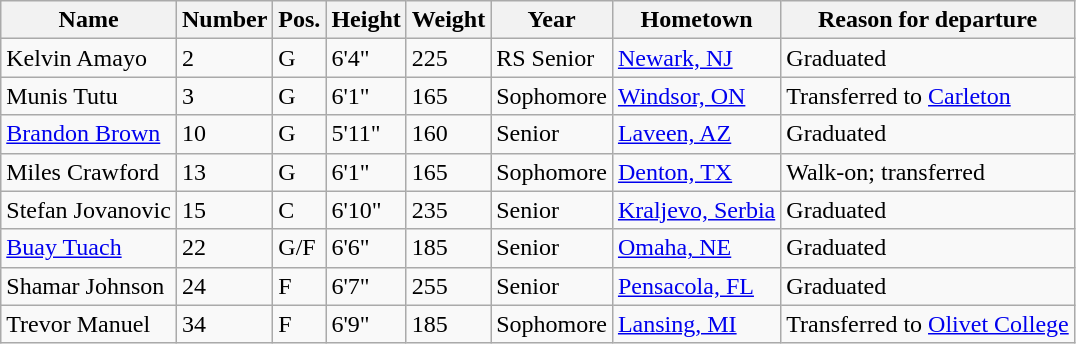<table class="wikitable sortable" border="1">
<tr>
<th>Name</th>
<th>Number</th>
<th>Pos.</th>
<th>Height</th>
<th>Weight</th>
<th>Year</th>
<th>Hometown</th>
<th class="unsortable">Reason for departure</th>
</tr>
<tr>
<td>Kelvin Amayo</td>
<td>2</td>
<td>G</td>
<td>6'4"</td>
<td>225</td>
<td>RS Senior</td>
<td><a href='#'>Newark, NJ</a></td>
<td>Graduated</td>
</tr>
<tr>
<td>Munis Tutu</td>
<td>3</td>
<td>G</td>
<td>6'1"</td>
<td>165</td>
<td>Sophomore</td>
<td><a href='#'>Windsor, ON</a></td>
<td>Transferred to <a href='#'>Carleton</a></td>
</tr>
<tr>
<td><a href='#'>Brandon Brown</a></td>
<td>10</td>
<td>G</td>
<td>5'11"</td>
<td>160</td>
<td>Senior</td>
<td><a href='#'>Laveen, AZ</a></td>
<td>Graduated</td>
</tr>
<tr>
<td>Miles Crawford</td>
<td>13</td>
<td>G</td>
<td>6'1"</td>
<td>165</td>
<td>Sophomore</td>
<td><a href='#'>Denton, TX</a></td>
<td>Walk-on; transferred</td>
</tr>
<tr>
<td>Stefan Jovanovic</td>
<td>15</td>
<td>C</td>
<td>6'10"</td>
<td>235</td>
<td>Senior</td>
<td><a href='#'>Kraljevo, Serbia</a></td>
<td>Graduated</td>
</tr>
<tr>
<td><a href='#'>Buay Tuach</a></td>
<td>22</td>
<td>G/F</td>
<td>6'6"</td>
<td>185</td>
<td>Senior</td>
<td><a href='#'>Omaha, NE</a></td>
<td>Graduated</td>
</tr>
<tr>
<td>Shamar Johnson</td>
<td>24</td>
<td>F</td>
<td>6'7"</td>
<td>255</td>
<td>Senior</td>
<td><a href='#'>Pensacola, FL</a></td>
<td>Graduated</td>
</tr>
<tr>
<td>Trevor Manuel</td>
<td>34</td>
<td>F</td>
<td>6'9"</td>
<td>185</td>
<td>Sophomore</td>
<td><a href='#'>Lansing, MI</a></td>
<td>Transferred to <a href='#'>Olivet College</a></td>
</tr>
</table>
